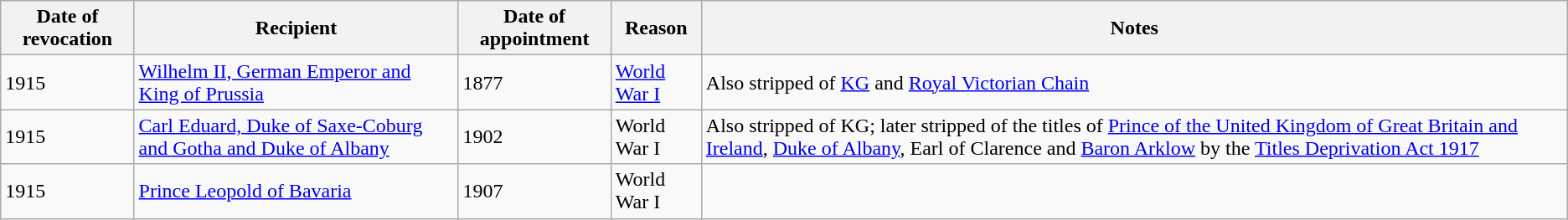<table class="wikitable">
<tr>
<th>Date of revocation</th>
<th>Recipient</th>
<th>Date of appointment</th>
<th>Reason</th>
<th>Notes</th>
</tr>
<tr>
<td>1915</td>
<td><a href='#'>Wilhelm II, German Emperor and King of Prussia</a></td>
<td>1877</td>
<td><a href='#'>World War I</a></td>
<td>Also stripped of <a href='#'>KG</a> and <a href='#'>Royal Victorian Chain</a></td>
</tr>
<tr>
<td>1915</td>
<td><a href='#'>Carl Eduard, Duke of Saxe-Coburg and Gotha and Duke of Albany</a></td>
<td>1902</td>
<td>World War I</td>
<td>Also stripped of KG; later stripped of the titles of <a href='#'>Prince of the United Kingdom of Great Britain and Ireland</a>, <a href='#'>Duke of Albany</a>, Earl of Clarence and <a href='#'>Baron Arklow</a> by the <a href='#'>Titles Deprivation Act 1917</a></td>
</tr>
<tr>
<td>1915</td>
<td><a href='#'>Prince Leopold of Bavaria</a></td>
<td>1907</td>
<td>World War I</td>
<td></td>
</tr>
</table>
